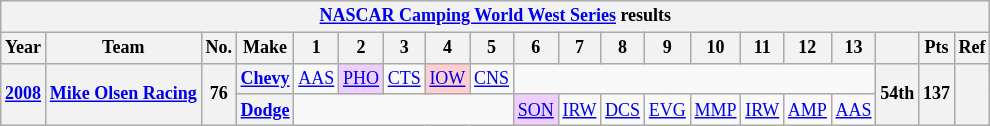<table class="wikitable" style="text-align:center; font-size:75%">
<tr>
<th colspan="31"><a href='#'>NASCAR Camping World West Series</a> results</th>
</tr>
<tr>
<th>Year</th>
<th>Team</th>
<th>No.</th>
<th>Make</th>
<th>1</th>
<th>2</th>
<th>3</th>
<th>4</th>
<th>5</th>
<th>6</th>
<th>7</th>
<th>8</th>
<th>9</th>
<th>10</th>
<th>11</th>
<th>12</th>
<th>13</th>
<th></th>
<th>Pts</th>
<th>Ref</th>
</tr>
<tr>
<th rowspan=2><a href='#'>2008</a></th>
<th rowspan=2><a href='#'>Mike Olsen Racing</a></th>
<th rowspan=2>76</th>
<th><a href='#'>Chevy</a></th>
<td><a href='#'>AAS</a></td>
<td style="background:#EFCFFF;"><a href='#'>PHO</a><br></td>
<td><a href='#'>CTS</a></td>
<td style="background:#FFCFCF;"><a href='#'>IOW</a><br></td>
<td><a href='#'>CNS</a></td>
<td colspan=8></td>
<th rowspan=2>54th</th>
<th rowspan=2>137</th>
<th rowspan=2></th>
</tr>
<tr>
<th><a href='#'>Dodge</a></th>
<td colspan=5></td>
<td style="background:#EFCFFF;"><a href='#'>SON</a><br></td>
<td><a href='#'>IRW</a></td>
<td><a href='#'>DCS</a></td>
<td><a href='#'>EVG</a></td>
<td><a href='#'>MMP</a></td>
<td><a href='#'>IRW</a></td>
<td><a href='#'>AMP</a></td>
<td><a href='#'>AAS</a></td>
</tr>
</table>
